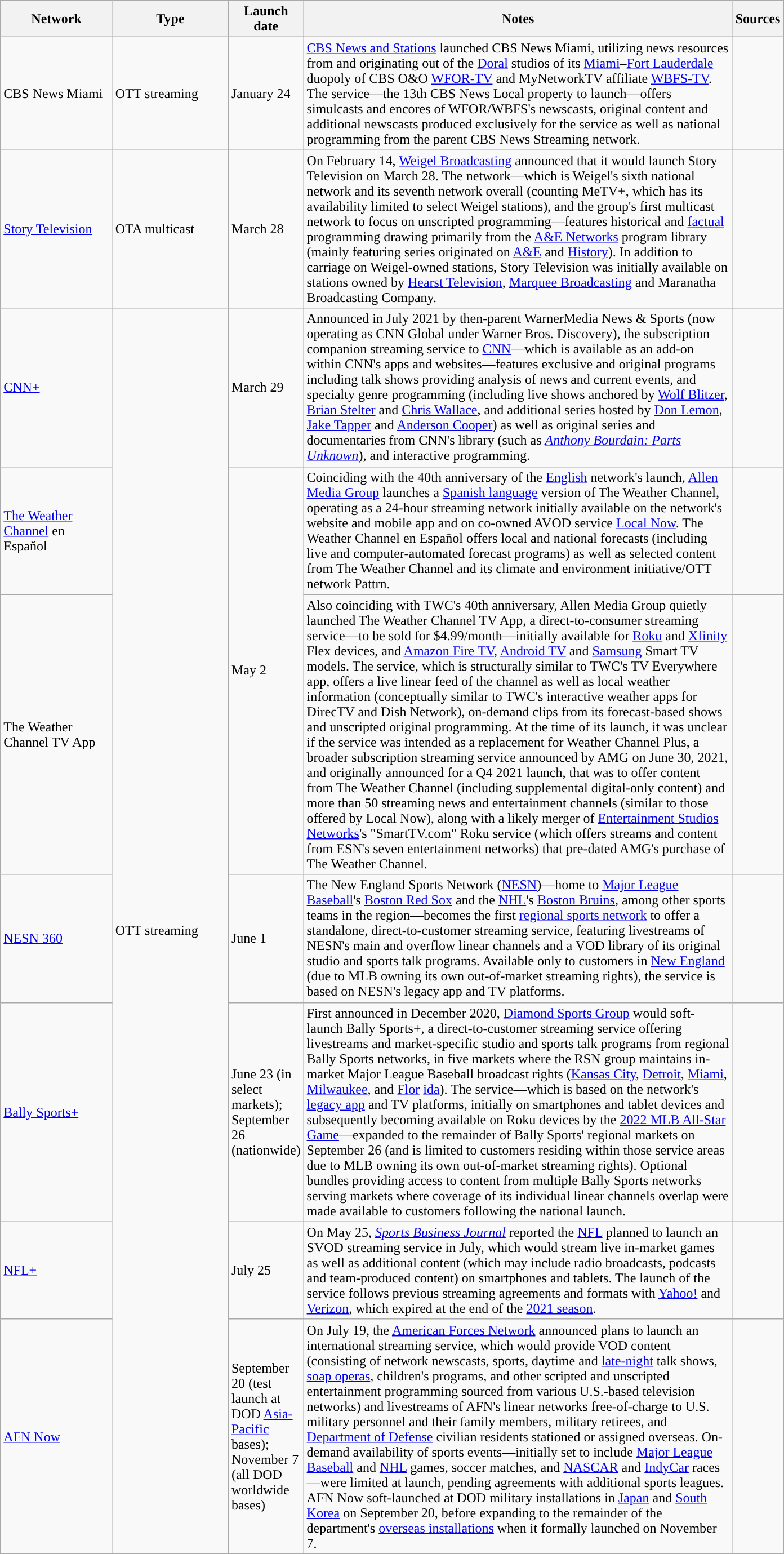<table class="wikitable">
<tr>
<th style="text-align:center; width:125px">Network</th>
<th style="text-align:center; width:130px">Type</th>
<th style="text-align:center; width:60px">Launch date</th>
<th style="text-align:center; width:500px">Notes</th>
<th style="text-align:center; width:30px">Sources</th>
</tr>
<tr>
<td>CBS News Miami</td>
<td>OTT streaming</td>
<td>January 24</td>
<td><a href='#'>CBS News and Stations</a> launched CBS News Miami, utilizing news resources from and originating out of the <a href='#'>Doral</a> studios of its <a href='#'>Miami</a>–<a href='#'>Fort Lauderdale</a> duopoly of CBS O&O <a href='#'>WFOR-TV</a> and MyNetworkTV affiliate <a href='#'>WBFS-TV</a>. The service—the 13th CBS News Local property to launch—offers simulcasts and encores of WFOR/WBFS's newscasts, original content and additional newscasts produced exclusively for the service as well as national programming from the parent CBS News Streaming network.</td>
<td></td>
</tr>
<tr>
<td><a href='#'>Story Television</a></td>
<td>OTA multicast</td>
<td>March 28</td>
<td>On February 14, <a href='#'>Weigel Broadcasting</a> announced that it would launch Story Television on March 28. The network—which is Weigel's sixth national network and its seventh network overall (counting MeTV+, which has its availability limited to select Weigel stations), and the group's first multicast network to focus on unscripted programming—features historical and <a href='#'>factual</a> programming drawing primarily from the <a href='#'>A&E Networks</a> program library (mainly featuring series originated on <a href='#'>A&E</a> and <a href='#'>History</a>). In addition to carriage on Weigel-owned stations, Story Television was initially available on stations owned by <a href='#'>Hearst Television</a>, <a href='#'>Marquee Broadcasting</a> and Maranatha Broadcasting Company.</td>
<td></td>
</tr>
<tr>
<td><a href='#'>CNN+</a></td>
<td rowspan="8">OTT streaming</td>
<td>March 29</td>
<td>Announced in July 2021 by then-parent WarnerMedia News & Sports (now operating as CNN Global under Warner Bros. Discovery), the subscription companion streaming service to <a href='#'>CNN</a>—which is available as an add-on within CNN's apps and websites—features exclusive and original programs including talk shows providing analysis of news and current events, and specialty genre programming (including live shows anchored by <a href='#'>Wolf Blitzer</a>, <a href='#'>Brian Stelter</a> and <a href='#'>Chris Wallace</a>, and additional series hosted by <a href='#'>Don Lemon</a>, <a href='#'>Jake Tapper</a> and <a href='#'>Anderson Cooper</a>) as well as original series and documentaries from CNN's library (such as <em><a href='#'>Anthony Bourdain: Parts Unknown</a></em>), and interactive programming.</td>
<td></td>
</tr>
<tr>
<td><a href='#'>The Weather Channel</a> en Espaňol</td>
<td rowspan="2">May 2</td>
<td>Coinciding with the 40th anniversary of the <a href='#'>English</a> network's launch, <a href='#'>Allen Media Group</a> launches a <a href='#'>Spanish language</a> version of The Weather Channel, operating as a 24-hour streaming network initially available on the network's website and mobile app and on co-owned AVOD service <a href='#'>Local Now</a>. The Weather Channel en Español offers local and national forecasts (including live and computer-automated forecast programs) as well as selected content from The Weather Channel and its climate and environment initiative/OTT network Pattrn.</td>
<td></td>
</tr>
<tr>
<td>The Weather Channel TV App</td>
<td>Also coinciding with TWC's 40th anniversary, Allen Media Group quietly launched The Weather Channel TV App, a direct-to-consumer streaming service—to be sold for $4.99/month—initially available for <a href='#'>Roku</a> and <a href='#'>Xfinity</a> Flex devices, and <a href='#'>Amazon Fire TV</a>, <a href='#'>Android TV</a> and <a href='#'>Samsung</a> Smart TV models. The service, which is structurally similar to TWC's TV Everywhere app, offers a live linear feed of the channel as well as local weather information (conceptually similar to TWC's interactive weather apps for DirecTV and Dish Network), on-demand clips from its forecast-based shows and unscripted original programming. At the time of its launch, it was unclear if the service was intended as a replacement for Weather Channel Plus, a broader subscription streaming service announced by AMG on June 30, 2021, and originally announced for a Q4 2021 launch, that was to offer content from The Weather Channel (including supplemental digital-only content) and more than 50 streaming news and entertainment channels (similar to those offered by Local Now), along with a likely merger of <a href='#'>Entertainment Studios Networks</a>'s "SmartTV.com" Roku service (which offers streams and content from ESN's seven entertainment networks) that pre-dated AMG's purchase of The Weather Channel.</td>
<td></td>
</tr>
<tr>
<td><a href='#'>NESN 360</a></td>
<td>June 1</td>
<td>The New England Sports Network (<a href='#'>NESN</a>)—home to <a href='#'>Major League Baseball</a>'s <a href='#'>Boston Red Sox</a> and the <a href='#'>NHL</a>'s <a href='#'>Boston Bruins</a>, among other sports teams in the region—becomes the first <a href='#'>regional sports network</a> to offer a standalone, direct-to-customer streaming service, featuring livestreams of NESN's main and overflow linear channels and a VOD library of its original studio and sports talk programs. Available only to customers in <a href='#'>New England</a> (due to MLB owning its own out-of-market streaming rights), the service is based on NESN's legacy app and TV platforms.</td>
<td></td>
</tr>
<tr>
<td><a href='#'>Bally Sports+</a></td>
<td>June 23 (in select markets);<br>September 26 (nationwide)</td>
<td>First announced in December 2020, <a href='#'>Diamond Sports Group</a> would soft-launch Bally Sports+, a direct-to-customer streaming service offering livestreams and market-specific studio and sports talk programs from regional Bally Sports networks, in five markets where the RSN group maintains in-market Major League Baseball broadcast rights (<a href='#'>Kansas City</a>, <a href='#'>Detroit</a>, <a href='#'>Miami</a>, <a href='#'>Milwaukee</a>, and <a href='#'>Flor</a> <a href='#'>ida</a>). The service—which is based on the network's <a href='#'>legacy app</a> and TV platforms, initially on smartphones and tablet devices and subsequently becoming available on Roku devices by the <a href='#'>2022 MLB All-Star Game</a>—expanded to the remainder of Bally Sports' regional markets on September 26 (and is limited to customers residing within those service areas due to MLB owning its own out-of-market streaming rights). Optional bundles providing access to content from multiple Bally Sports networks serving markets where coverage of its individual linear channels overlap were made available to customers following the national launch.</td>
<td></td>
</tr>
<tr>
<td><a href='#'>NFL+</a></td>
<td>July 25</td>
<td>On May 25, <em><a href='#'>Sports Business Journal</a></em> reported the <a href='#'>NFL</a> planned to launch an SVOD streaming service in July, which would stream live in-market games as well as additional content (which may include radio broadcasts, podcasts and team-produced content) on smartphones and tablets. The launch of the service follows previous streaming agreements and formats with <a href='#'>Yahoo!</a> and <a href='#'>Verizon</a>, which expired at the end of the <a href='#'>2021 season</a>.</td>
<td></td>
</tr>
<tr>
<td><a href='#'>AFN Now</a></td>
<td>September 20 (test launch at DOD <a href='#'>Asia-Pacific</a> bases);<br>November 7 (all DOD worldwide bases)</td>
<td>On July 19, the <a href='#'>American Forces Network</a> announced plans to launch an international streaming service, which would provide VOD content (consisting of network newscasts, sports, daytime and <a href='#'>late-night</a> talk shows, <a href='#'>soap operas</a>, children's programs, and other scripted and unscripted entertainment programming sourced from various U.S.-based television networks) and livestreams of AFN's linear networks free-of-charge to U.S. military personnel and their family members, military retirees, and <a href='#'>Department of Defense</a> civilian residents stationed or assigned overseas. On-demand availability of sports events—initially set to include <a href='#'>Major League Baseball</a> and <a href='#'>NHL</a> games, soccer matches, and <a href='#'>NASCAR</a> and <a href='#'>IndyCar</a> races—were limited at launch, pending agreements with additional sports leagues. AFN Now soft-launched at DOD military installations in <a href='#'>Japan</a> and <a href='#'>South Korea</a> on September 20, before expanding to the remainder of the department's <a href='#'>overseas installations</a> when it formally launched on November 7.</td>
<td><br><br></td>
</tr>
</table>
